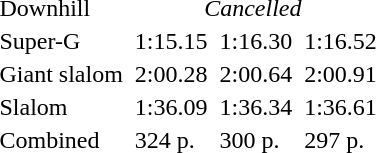<table>
<tr>
<td>Downhill</td>
<td colspan=6 align=center><em>Cancelled</em></td>
</tr>
<tr>
<td>Super-G<br></td>
<td></td>
<td>1:15.15</td>
<td></td>
<td>1:16.30</td>
<td></td>
<td>1:16.52</td>
</tr>
<tr>
<td>Giant slalom<br></td>
<td></td>
<td>2:00.28</td>
<td></td>
<td>2:00.64</td>
<td></td>
<td>2:00.91</td>
</tr>
<tr>
<td>Slalom<br></td>
<td></td>
<td>1:36.09</td>
<td></td>
<td>1:36.34</td>
<td><br></td>
<td>1:36.61</td>
</tr>
<tr>
<td>Combined<br></td>
<td></td>
<td>324 p.</td>
<td></td>
<td>300 p.</td>
<td><br></td>
<td>297 p.</td>
</tr>
</table>
